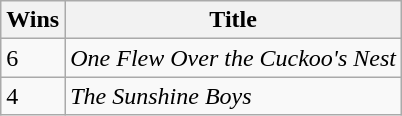<table class="wikitable">
<tr>
<th>Wins</th>
<th>Title</th>
</tr>
<tr>
<td>6</td>
<td><em>One Flew Over the Cuckoo's Nest</em></td>
</tr>
<tr>
<td>4</td>
<td><em>The Sunshine Boys</em></td>
</tr>
</table>
